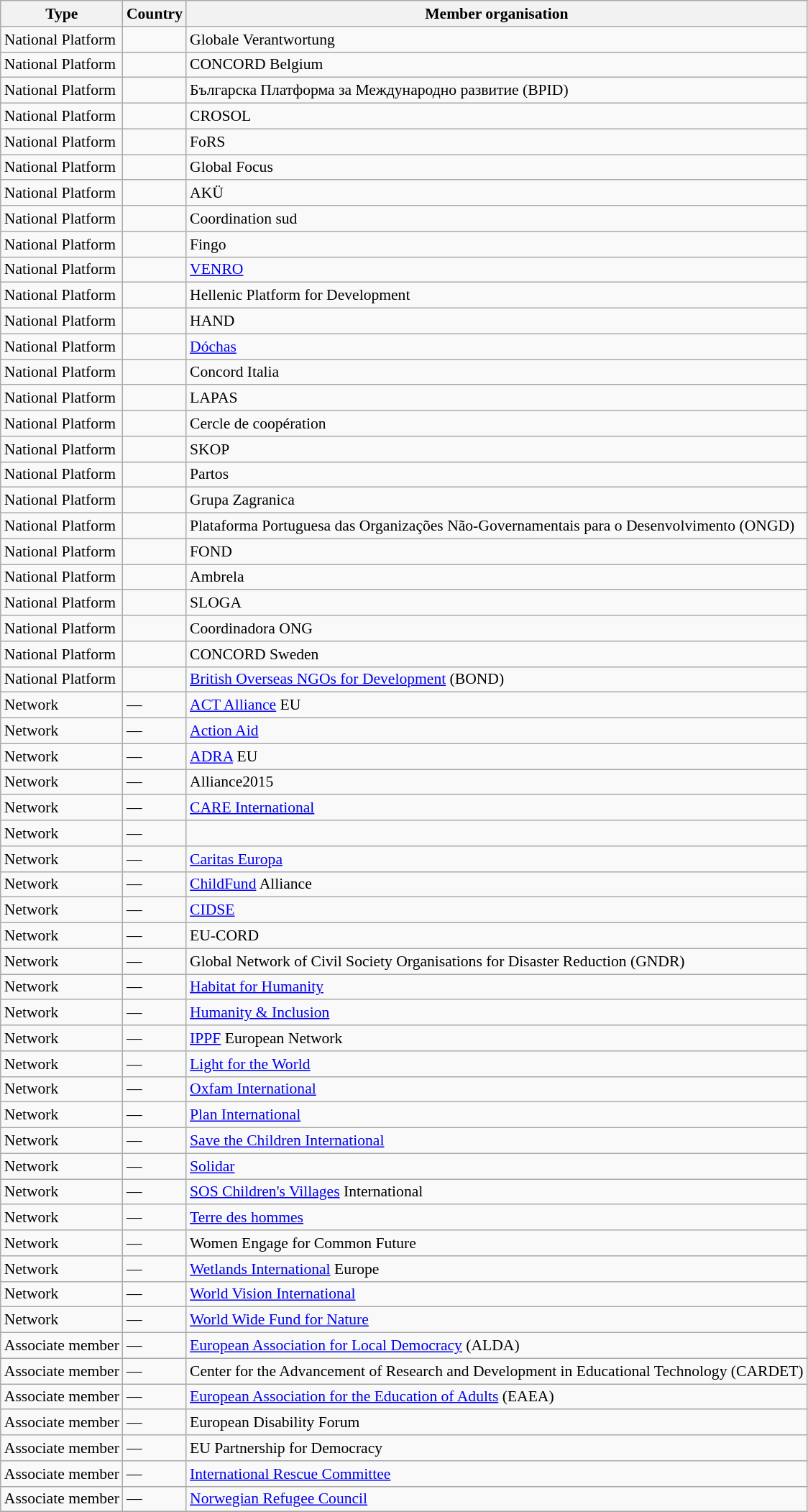<table class="wikitable sortable" style="font-size: 90%">
<tr>
<th>Type</th>
<th>Country</th>
<th>Member organisation</th>
</tr>
<tr>
<td>National Platform</td>
<td></td>
<td>Globale Verantwortung</td>
</tr>
<tr>
<td>National Platform</td>
<td></td>
<td>CONCORD Belgium</td>
</tr>
<tr>
<td>National Platform</td>
<td></td>
<td>Българска Платформа за Международно развитие (BPID)</td>
</tr>
<tr>
<td>National Platform</td>
<td></td>
<td>CROSOL</td>
</tr>
<tr>
<td>National Platform</td>
<td></td>
<td>FoRS</td>
</tr>
<tr>
<td>National Platform</td>
<td></td>
<td>Global Focus</td>
</tr>
<tr>
<td>National Platform</td>
<td></td>
<td>AKÜ</td>
</tr>
<tr>
<td>National Platform</td>
<td></td>
<td>Coordination sud</td>
</tr>
<tr>
<td>National Platform</td>
<td></td>
<td>Fingo</td>
</tr>
<tr>
<td>National Platform</td>
<td></td>
<td><a href='#'>VENRO</a></td>
</tr>
<tr>
<td>National Platform</td>
<td></td>
<td>Hellenic Platform for Development</td>
</tr>
<tr>
<td>National Platform</td>
<td></td>
<td>HAND</td>
</tr>
<tr>
<td>National Platform</td>
<td></td>
<td><a href='#'>Dóchas</a></td>
</tr>
<tr>
<td>National Platform</td>
<td></td>
<td>Concord Italia</td>
</tr>
<tr>
<td>National Platform</td>
<td></td>
<td>LAPAS</td>
</tr>
<tr>
<td>National Platform</td>
<td></td>
<td>Cercle de coopération</td>
</tr>
<tr>
<td>National Platform</td>
<td></td>
<td>SKOP</td>
</tr>
<tr>
<td>National Platform</td>
<td></td>
<td>Partos</td>
</tr>
<tr>
<td>National Platform</td>
<td></td>
<td>Grupa Zagranica</td>
</tr>
<tr>
<td>National Platform</td>
<td></td>
<td>Plataforma Portuguesa das Organizações Não-Governamentais para o Desenvolvimento (ONGD)</td>
</tr>
<tr>
<td>National Platform</td>
<td></td>
<td>FOND</td>
</tr>
<tr>
<td>National Platform</td>
<td></td>
<td>Ambrela</td>
</tr>
<tr>
<td>National Platform</td>
<td></td>
<td>SLOGA</td>
</tr>
<tr>
<td>National Platform</td>
<td></td>
<td>Coordinadora ONG</td>
</tr>
<tr>
<td>National Platform</td>
<td></td>
<td>CONCORD Sweden</td>
</tr>
<tr>
<td>National Platform</td>
<td></td>
<td><a href='#'>British Overseas NGOs for Development</a> (BOND)</td>
</tr>
<tr>
<td>Network</td>
<td>—</td>
<td><a href='#'>ACT Alliance</a> EU</td>
</tr>
<tr>
<td>Network</td>
<td>—</td>
<td><a href='#'>Action Aid</a></td>
</tr>
<tr>
<td>Network</td>
<td>—</td>
<td><a href='#'>ADRA</a> EU</td>
</tr>
<tr>
<td>Network</td>
<td>—</td>
<td>Alliance2015</td>
</tr>
<tr>
<td>Network</td>
<td>—</td>
<td><a href='#'>CARE International</a></td>
</tr>
<tr>
<td>Network</td>
<td>—</td>
</tr>
<tr>
<td>Network</td>
<td>—</td>
<td><a href='#'>Caritas Europa</a></td>
</tr>
<tr>
<td>Network</td>
<td>—</td>
<td><a href='#'>ChildFund</a> Alliance</td>
</tr>
<tr>
<td>Network</td>
<td>—</td>
<td><a href='#'>CIDSE</a></td>
</tr>
<tr>
<td>Network</td>
<td>—</td>
<td>EU-CORD</td>
</tr>
<tr>
<td>Network</td>
<td>—</td>
<td>Global Network of Civil Society Organisations for Disaster Reduction (GNDR)</td>
</tr>
<tr>
<td>Network</td>
<td>—</td>
<td><a href='#'>Habitat for Humanity</a></td>
</tr>
<tr>
<td>Network</td>
<td>—</td>
<td><a href='#'>Humanity & Inclusion</a></td>
</tr>
<tr>
<td>Network</td>
<td>—</td>
<td><a href='#'>IPPF</a> European Network</td>
</tr>
<tr>
<td>Network</td>
<td>—</td>
<td><a href='#'>Light for the World</a></td>
</tr>
<tr>
<td>Network</td>
<td>—</td>
<td><a href='#'>Oxfam International</a></td>
</tr>
<tr>
<td>Network</td>
<td>—</td>
<td><a href='#'>Plan International</a></td>
</tr>
<tr>
<td>Network</td>
<td>—</td>
<td><a href='#'>Save the Children International</a></td>
</tr>
<tr>
<td>Network</td>
<td>—</td>
<td><a href='#'>Solidar</a></td>
</tr>
<tr>
<td>Network</td>
<td>—</td>
<td><a href='#'>SOS Children's Villages</a> International</td>
</tr>
<tr>
<td>Network</td>
<td>—</td>
<td><a href='#'>Terre des hommes</a></td>
</tr>
<tr>
<td>Network</td>
<td>—</td>
<td>Women Engage for Common Future</td>
</tr>
<tr>
<td>Network</td>
<td>—</td>
<td><a href='#'>Wetlands International</a> Europe</td>
</tr>
<tr>
<td>Network</td>
<td>—</td>
<td><a href='#'>World Vision International</a></td>
</tr>
<tr>
<td>Network</td>
<td>—</td>
<td><a href='#'>World Wide Fund for Nature</a></td>
</tr>
<tr>
<td>Associate member</td>
<td>—</td>
<td><a href='#'>European Association for Local Democracy</a> (ALDA)</td>
</tr>
<tr>
<td>Associate member</td>
<td>—</td>
<td>Center for the Advancement of Research and Development in Educational Technology (CARDET)</td>
</tr>
<tr>
<td>Associate member</td>
<td>—</td>
<td><a href='#'>European Association for the Education of Adults</a> (EAEA)</td>
</tr>
<tr>
<td>Associate member</td>
<td>—</td>
<td>European Disability Forum</td>
</tr>
<tr>
<td>Associate member</td>
<td>—</td>
<td>EU Partnership for Democracy</td>
</tr>
<tr>
<td>Associate member</td>
<td>—</td>
<td><a href='#'>International Rescue Committee</a></td>
</tr>
<tr>
<td>Associate member</td>
<td>—</td>
<td><a href='#'>Norwegian Refugee Council</a></td>
</tr>
<tr>
</tr>
</table>
